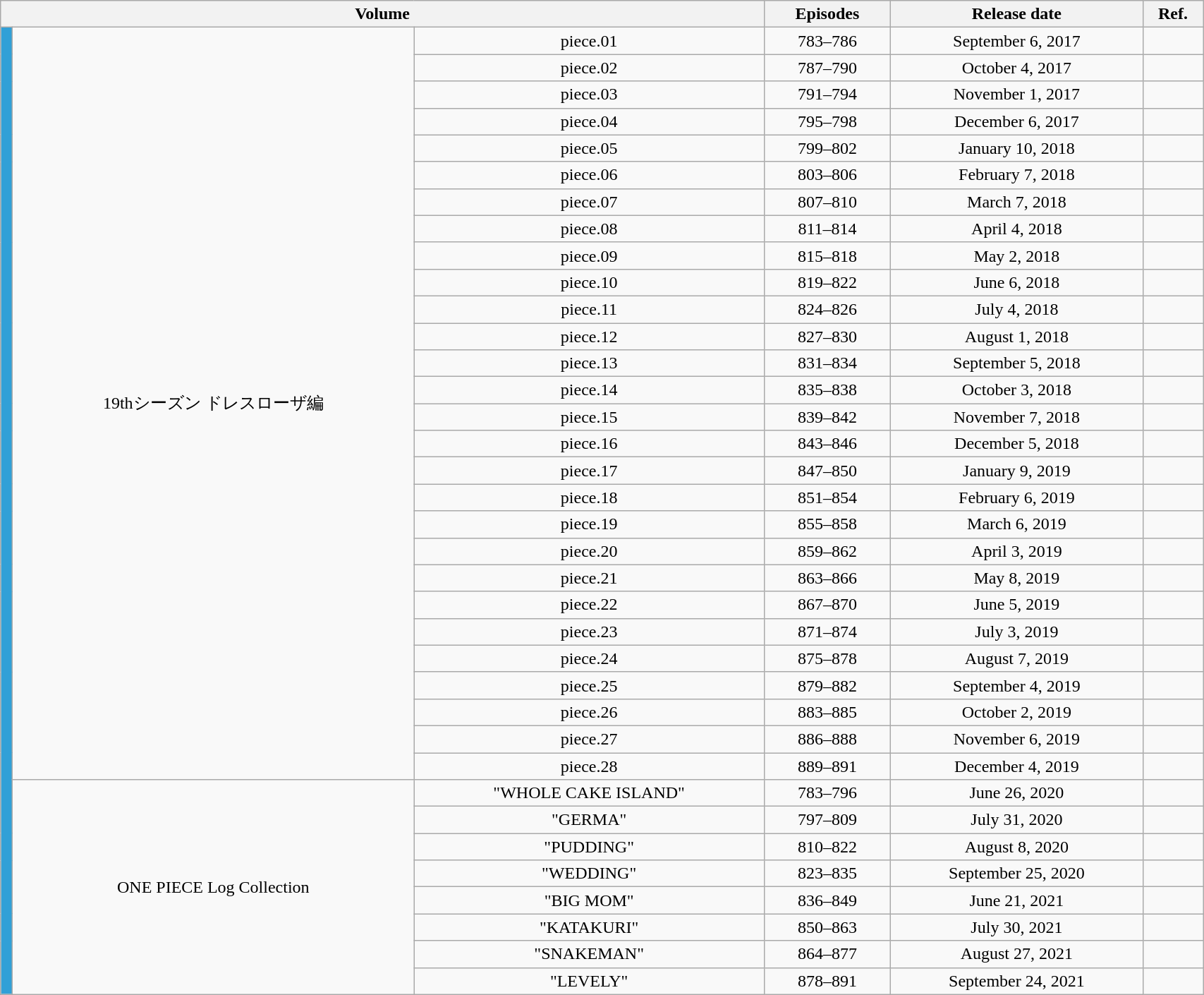<table class="wikitable" style="text-align: center; width: 90%;">
<tr>
<th colspan="3">Volume</th>
<th>Episodes</th>
<th>Release date</th>
<th style="width:5%;">Ref.</th>
</tr>
<tr>
<td rowspan="112" style="width:1%; background:#31A0D7;"></td>
<td rowspan="28">19thシーズン ドレスローザ編</td>
<td>piece.01</td>
<td>783–786</td>
<td>September 6, 2017</td>
<td></td>
</tr>
<tr>
<td>piece.02</td>
<td>787–790</td>
<td>October 4, 2017</td>
<td></td>
</tr>
<tr>
<td>piece.03</td>
<td>791–794</td>
<td>November 1, 2017</td>
<td></td>
</tr>
<tr>
<td>piece.04</td>
<td>795–798</td>
<td>December 6, 2017</td>
<td></td>
</tr>
<tr>
<td>piece.05</td>
<td>799–802</td>
<td>January 10, 2018</td>
<td></td>
</tr>
<tr>
<td>piece.06</td>
<td>803–806</td>
<td>February 7, 2018</td>
<td></td>
</tr>
<tr>
<td>piece.07</td>
<td>807–810</td>
<td>March 7, 2018</td>
<td></td>
</tr>
<tr>
<td>piece.08</td>
<td>811–814</td>
<td>April 4, 2018</td>
<td></td>
</tr>
<tr>
<td>piece.09</td>
<td>815–818</td>
<td>May 2, 2018</td>
<td></td>
</tr>
<tr>
<td>piece.10</td>
<td>819–822</td>
<td>June 6, 2018</td>
<td></td>
</tr>
<tr>
<td>piece.11</td>
<td>824–826</td>
<td>July 4, 2018</td>
<td></td>
</tr>
<tr>
<td>piece.12</td>
<td>827–830</td>
<td>August 1, 2018</td>
<td></td>
</tr>
<tr>
<td>piece.13</td>
<td>831–834</td>
<td>September 5, 2018</td>
<td></td>
</tr>
<tr>
<td>piece.14</td>
<td>835–838</td>
<td>October 3, 2018</td>
<td></td>
</tr>
<tr>
<td>piece.15</td>
<td>839–842</td>
<td>November 7, 2018</td>
<td></td>
</tr>
<tr>
<td>piece.16</td>
<td>843–846</td>
<td>December 5, 2018</td>
<td></td>
</tr>
<tr>
<td>piece.17</td>
<td>847–850</td>
<td>January 9, 2019</td>
<td></td>
</tr>
<tr>
<td>piece.18</td>
<td>851–854</td>
<td>February 6, 2019</td>
<td></td>
</tr>
<tr>
<td>piece.19</td>
<td>855–858</td>
<td>March 6, 2019</td>
<td></td>
</tr>
<tr>
<td>piece.20</td>
<td>859–862</td>
<td>April 3, 2019</td>
<td></td>
</tr>
<tr>
<td>piece.21</td>
<td>863–866</td>
<td>May 8, 2019</td>
<td></td>
</tr>
<tr>
<td>piece.22</td>
<td>867–870</td>
<td>June 5, 2019</td>
<td></td>
</tr>
<tr>
<td>piece.23</td>
<td>871–874</td>
<td>July 3, 2019</td>
<td></td>
</tr>
<tr>
<td>piece.24</td>
<td>875–878</td>
<td>August 7, 2019</td>
<td></td>
</tr>
<tr>
<td>piece.25</td>
<td>879–882</td>
<td>September 4, 2019</td>
<td></td>
</tr>
<tr>
<td>piece.26</td>
<td>883–885</td>
<td>October 2, 2019</td>
<td></td>
</tr>
<tr>
<td>piece.27</td>
<td>886–888</td>
<td>November 6, 2019</td>
<td></td>
</tr>
<tr>
<td>piece.28</td>
<td>889–891</td>
<td>December 4, 2019</td>
<td></td>
</tr>
<tr>
<td rowspan="8">ONE PIECE Log Collection</td>
<td>"WHOLE CAKE ISLAND"</td>
<td>783–796</td>
<td>June 26, 2020</td>
<td></td>
</tr>
<tr>
<td>"GERMA"</td>
<td>797–809</td>
<td>July 31, 2020</td>
<td></td>
</tr>
<tr>
<td>"PUDDING"</td>
<td>810–822</td>
<td>August 8, 2020</td>
<td></td>
</tr>
<tr>
<td>"WEDDING"</td>
<td>823–835</td>
<td>September 25, 2020</td>
<td></td>
</tr>
<tr>
<td>"BIG MOM"</td>
<td>836–849</td>
<td>June 21, 2021</td>
<td></td>
</tr>
<tr>
<td>"KATAKURI"</td>
<td>850–863</td>
<td>July 30, 2021</td>
<td></td>
</tr>
<tr>
<td>"SNAKEMAN"</td>
<td>864–877</td>
<td>August 27, 2021</td>
<td></td>
</tr>
<tr>
<td>"LEVELY"</td>
<td>878–891</td>
<td>September 24, 2021</td>
<td></td>
</tr>
</table>
